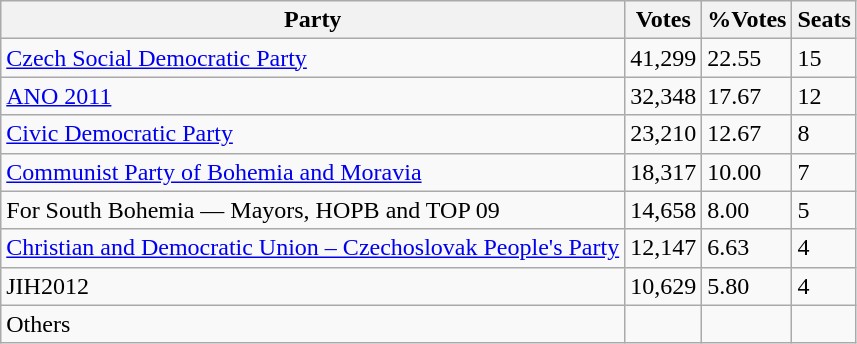<table class="wikitable">
<tr>
<th>Party</th>
<th>Votes</th>
<th>%Votes</th>
<th>Seats</th>
</tr>
<tr>
<td><a href='#'>Czech Social Democratic Party</a></td>
<td>41,299</td>
<td>22.55</td>
<td>15</td>
</tr>
<tr>
<td><a href='#'>ANO 2011</a></td>
<td>32,348</td>
<td>17.67</td>
<td>12</td>
</tr>
<tr>
<td><a href='#'>Civic Democratic Party</a></td>
<td>23,210</td>
<td>12.67</td>
<td>8</td>
</tr>
<tr>
<td><a href='#'>Communist Party of Bohemia and Moravia</a></td>
<td>18,317</td>
<td>10.00</td>
<td>7</td>
</tr>
<tr>
<td>For South Bohemia — Mayors, HOPB and TOP 09</td>
<td>14,658</td>
<td>8.00</td>
<td>5</td>
</tr>
<tr>
<td><a href='#'>Christian and Democratic Union&nbsp;– Czechoslovak People's Party</a></td>
<td>12,147</td>
<td>6.63</td>
<td>4</td>
</tr>
<tr>
<td>JIH2012</td>
<td>10,629</td>
<td>5.80</td>
<td>4</td>
</tr>
<tr>
<td>Others</td>
<td></td>
<td></td>
<td></td>
</tr>
</table>
